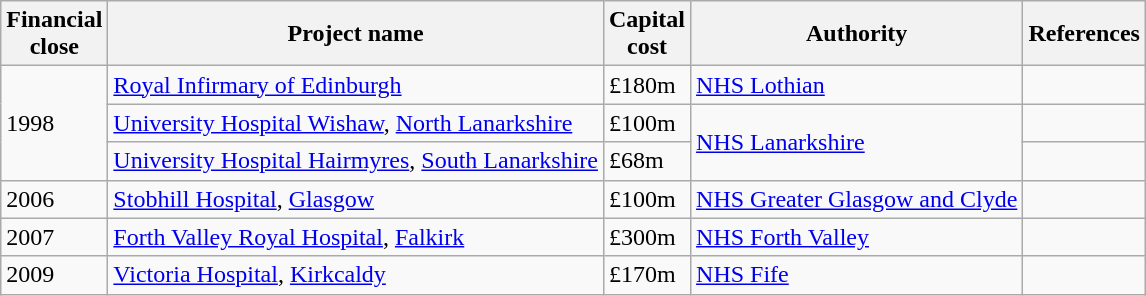<table class="wikitable">
<tr>
<th>Financial<br>close</th>
<th>Project name</th>
<th>Capital<br>cost</th>
<th>Authority</th>
<th>References</th>
</tr>
<tr>
<td rowspan="3">1998</td>
<td><a href='#'>Royal Infirmary of Edinburgh</a></td>
<td>£180m</td>
<td><a href='#'>NHS Lothian</a></td>
<td></td>
</tr>
<tr>
<td><a href='#'>University Hospital Wishaw</a>, <a href='#'>North Lanarkshire</a></td>
<td>£100m</td>
<td rowspan="2"><a href='#'>NHS Lanarkshire</a></td>
<td></td>
</tr>
<tr>
<td><a href='#'>University Hospital Hairmyres</a>, <a href='#'>South Lanarkshire</a></td>
<td>£68m</td>
<td></td>
</tr>
<tr>
<td>2006</td>
<td><a href='#'>Stobhill Hospital</a>, <a href='#'>Glasgow</a></td>
<td>£100m</td>
<td><a href='#'>NHS Greater Glasgow and Clyde</a></td>
<td></td>
</tr>
<tr>
<td>2007</td>
<td><a href='#'>Forth Valley Royal Hospital</a>, <a href='#'>Falkirk</a></td>
<td>£300m</td>
<td><a href='#'>NHS Forth Valley</a></td>
<td></td>
</tr>
<tr>
<td>2009</td>
<td><a href='#'>Victoria Hospital</a>, <a href='#'>Kirkcaldy</a></td>
<td>£170m</td>
<td><a href='#'>NHS Fife</a></td>
<td></td>
</tr>
</table>
